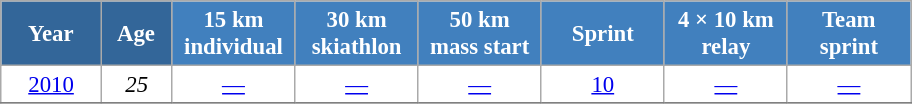<table class="wikitable" style="font-size:95%; text-align:center; border:grey solid 1px; border-collapse:collapse; background:#ffffff;">
<tr>
<th style="background-color:#369; color:white; width:60px;"> Year </th>
<th style="background-color:#369; color:white; width:40px;"> Age </th>
<th style="background-color:#4180be; color:white; width:75px;"> 15 km <br> individual </th>
<th style="background-color:#4180be; color:white; width:75px;"> 30 km <br> skiathlon </th>
<th style="background-color:#4180be; color:white; width:75px;"> 50 km <br> mass start </th>
<th style="background-color:#4180be; color:white; width:75px;"> Sprint </th>
<th style="background-color:#4180be; color:white; width:75px;"> 4 × 10 km <br> relay </th>
<th style="background-color:#4180be; color:white; width:75px;"> Team <br> sprint </th>
</tr>
<tr>
<td><a href='#'>2010</a></td>
<td><em>25</em></td>
<td><a href='#'>—</a></td>
<td><a href='#'>—</a></td>
<td><a href='#'>—</a></td>
<td><a href='#'>10</a></td>
<td><a href='#'>—</a></td>
<td><a href='#'>—</a></td>
</tr>
<tr>
</tr>
</table>
